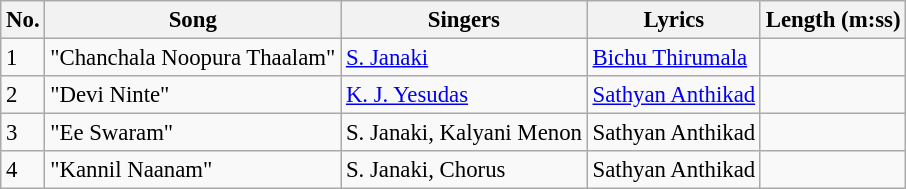<table class="wikitable" style="font-size:95%;">
<tr>
<th>No.</th>
<th>Song</th>
<th>Singers</th>
<th>Lyrics</th>
<th>Length (m:ss)</th>
</tr>
<tr>
<td>1</td>
<td>"Chanchala Noopura Thaalam"</td>
<td><a href='#'>S. Janaki</a></td>
<td><a href='#'>Bichu Thirumala</a></td>
<td></td>
</tr>
<tr>
<td>2</td>
<td>"Devi Ninte"</td>
<td><a href='#'>K. J. Yesudas</a></td>
<td><a href='#'>Sathyan Anthikad</a></td>
<td></td>
</tr>
<tr>
<td>3</td>
<td>"Ee Swaram"</td>
<td>S. Janaki, Kalyani Menon</td>
<td>Sathyan Anthikad</td>
<td></td>
</tr>
<tr>
<td>4</td>
<td>"Kannil Naanam"</td>
<td>S. Janaki, Chorus</td>
<td>Sathyan Anthikad</td>
<td></td>
</tr>
</table>
